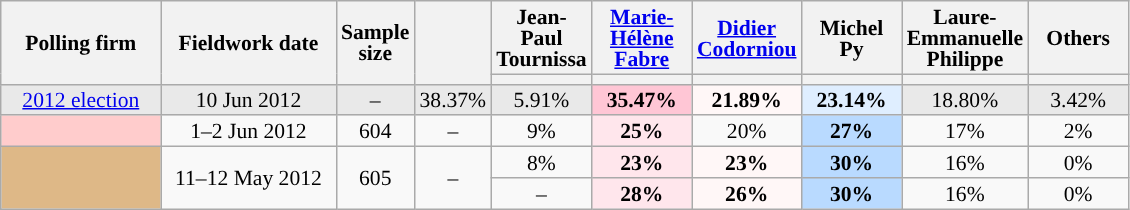<table class="wikitable sortable" style="text-align:center;font-size:90%;line-height:14px;">
<tr style="height:40px;">
<th style="width:100px;" rowspan="2">Polling firm</th>
<th style="width:110px;" rowspan="2">Fieldwork date</th>
<th style="width:35px;" rowspan="2">Sample<br>size</th>
<th style="width:30px;" rowspan="2"></th>
<th class="unsortable" style="width:60px;">Jean-Paul Tournissa<br></th>
<th class="unsortable" style="width:60px;"><a href='#'>Marie-Hélène Fabre</a><br></th>
<th class="unsortable" style="width:60px;"><a href='#'>Didier Codorniou</a><br></th>
<th class="unsortable" style="width:60px;">Michel Py<br></th>
<th class="unsortable" style="width:60px;">Laure-Emmanuelle Philippe<br></th>
<th class="unsortable" style="width:60px;">Others</th>
</tr>
<tr>
<th style="background:"></th>
<th style="background:"></th>
<th style="background:"></th>
<th style="background:"></th>
<th style="background:"></th>
<th style="background:"></th>
</tr>
<tr style="background:#E9E9E9;">
<td><a href='#'>2012 election</a></td>
<td data-sort-value="2012-06-10">10 Jun 2012</td>
<td>–</td>
<td>38.37%</td>
<td>5.91%</td>
<td style="background:#FFC6D5;"><strong>35.47%</strong></td>
<td style="background:#FFF7F7;"><strong>21.89%</strong></td>
<td style="background:#DFEEFF;"><strong>23.14%</strong></td>
<td>18.80%</td>
<td>3.42%</td>
</tr>
<tr>
<td style="background:#FFCCCC;"></td>
<td data-sort-value="2012-06-02">1–2 Jun 2012</td>
<td>604</td>
<td>–</td>
<td>9%</td>
<td style="background:#FFE6EC;"><strong>25%</strong></td>
<td>20%</td>
<td style="background:#B9DAFF;"><strong>27%</strong></td>
<td>17%</td>
<td>2%</td>
</tr>
<tr>
<td rowspan="2" style="background:burlywood;"></td>
<td rowspan="2" data-sort-value="2012-05-12">11–12 May 2012</td>
<td rowspan="2">605</td>
<td rowspan="2">–</td>
<td>8%</td>
<td style="background:#FFE6EC;"><strong>23%</strong></td>
<td style="background:#FFF7F7;"><strong>23%</strong></td>
<td style="background:#B9DAFF;"><strong>30%</strong></td>
<td>16%</td>
<td>0%</td>
</tr>
<tr>
<td>–</td>
<td style="background:#FFE6EC;"><strong>28%</strong></td>
<td style="background:#FFF7F7;"><strong>26%</strong></td>
<td style="background:#B9DAFF;"><strong>30%</strong></td>
<td>16%</td>
<td>0%</td>
</tr>
</table>
